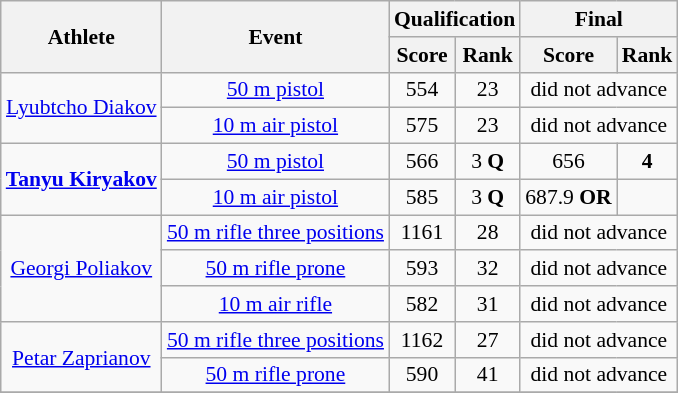<table class="wikitable" style="font-size:90%; text-align:center;">
<tr>
<th rowspan="2">Athlete</th>
<th rowspan="2">Event</th>
<th colspan="2">Qualification</th>
<th colspan="2">Final</th>
</tr>
<tr>
<th>Score</th>
<th>Rank</th>
<th>Score</th>
<th>Rank</th>
</tr>
<tr>
<td rowspan=2><a href='#'>Lyubtcho Diakov</a></td>
<td><a href='#'>50 m pistol</a></td>
<td align="center">554</td>
<td align="center">23</td>
<td colspan="2"  align="center">did not advance</td>
</tr>
<tr>
<td><a href='#'>10 m air pistol</a></td>
<td align="center">575</td>
<td align="center">23</td>
<td colspan="2"  align="center">did not advance</td>
</tr>
<tr>
<td rowspan=2><strong><a href='#'>Tanyu Kiryakov</a></strong></td>
<td><a href='#'>50 m pistol</a></td>
<td align="center">566</td>
<td align="center">3 <strong>Q</strong></td>
<td align="center">656</td>
<td align="center"><strong>4</strong></td>
</tr>
<tr>
<td><a href='#'>10 m air pistol</a></td>
<td align="center">585</td>
<td align="center">3 <strong>Q</strong></td>
<td align="center">687.9 <strong>OR</strong></td>
<td align="center"></td>
</tr>
<tr>
<td rowspan=3><a href='#'>Georgi Poliakov</a></td>
<td><a href='#'>50 m rifle three positions</a></td>
<td align="center">1161</td>
<td align="center">28</td>
<td colspan="2"  align="center">did not advance</td>
</tr>
<tr>
<td><a href='#'>50 m rifle prone</a></td>
<td align="center">593</td>
<td align="center">32</td>
<td colspan="2"  align="center">did not advance</td>
</tr>
<tr>
<td><a href='#'>10 m air rifle</a></td>
<td align="center">582</td>
<td align="center">31</td>
<td colspan="2"  align="center">did not advance</td>
</tr>
<tr>
<td rowspan=2><a href='#'>Petar Zaprianov</a></td>
<td><a href='#'>50 m rifle three positions</a></td>
<td align="center">1162</td>
<td align="center">27</td>
<td colspan="2"  align="center">did not advance</td>
</tr>
<tr>
<td><a href='#'>50 m rifle prone</a></td>
<td align="center">590</td>
<td align="center">41</td>
<td colspan="2"  align="center">did not advance</td>
</tr>
<tr>
</tr>
</table>
